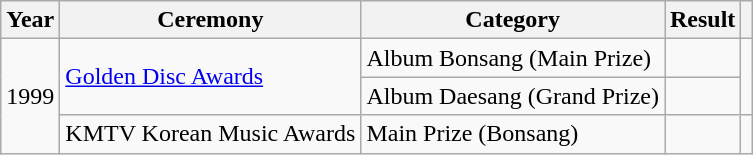<table class="wikitable sortable">
<tr>
<th scope="col">Year</th>
<th scope="col">Ceremony</th>
<th scope="col">Category</th>
<th scope="col">Result</th>
<th scope="col" class="unsortable"></th>
</tr>
<tr>
<td rowspan="3">1999</td>
<td rowspan="2" scope="row"><a href='#'>Golden Disc Awards</a></td>
<td>Album Bonsang (Main Prize)</td>
<td></td>
<td align="center" rowspan="2"></td>
</tr>
<tr>
<td>Album Daesang (Grand Prize)</td>
<td></td>
</tr>
<tr>
<td>KMTV Korean Music Awards</td>
<td>Main Prize (Bonsang)</td>
<td></td>
<td></td>
</tr>
</table>
